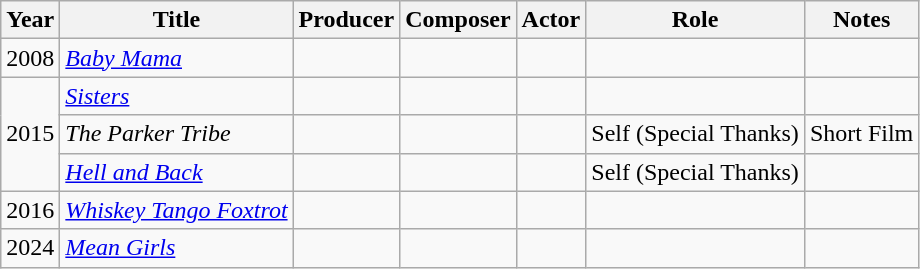<table class="wikitable sortable">
<tr>
<th>Year</th>
<th>Title</th>
<th>Producer</th>
<th>Composer</th>
<th>Actor</th>
<th>Role</th>
<th>Notes</th>
</tr>
<tr>
<td>2008</td>
<td><em><a href='#'>Baby Mama</a></em></td>
<td></td>
<td></td>
<td></td>
<td></td>
<td></td>
</tr>
<tr>
<td rowspan="3">2015</td>
<td><em><a href='#'>Sisters</a></em></td>
<td></td>
<td></td>
<td></td>
<td></td>
<td></td>
</tr>
<tr>
<td><em>The Parker Tribe</em></td>
<td></td>
<td></td>
<td></td>
<td>Self (Special Thanks)</td>
<td>Short Film</td>
</tr>
<tr>
<td><em><a href='#'>Hell and Back</a></em></td>
<td></td>
<td></td>
<td></td>
<td>Self (Special Thanks)</td>
<td></td>
</tr>
<tr>
<td>2016</td>
<td><em><a href='#'>Whiskey Tango Foxtrot</a></em></td>
<td></td>
<td></td>
<td></td>
<td></td>
<td></td>
</tr>
<tr>
<td>2024</td>
<td><em><a href='#'>Mean Girls</a></em></td>
<td></td>
<td></td>
<td></td>
<td></td>
<td></td>
</tr>
</table>
